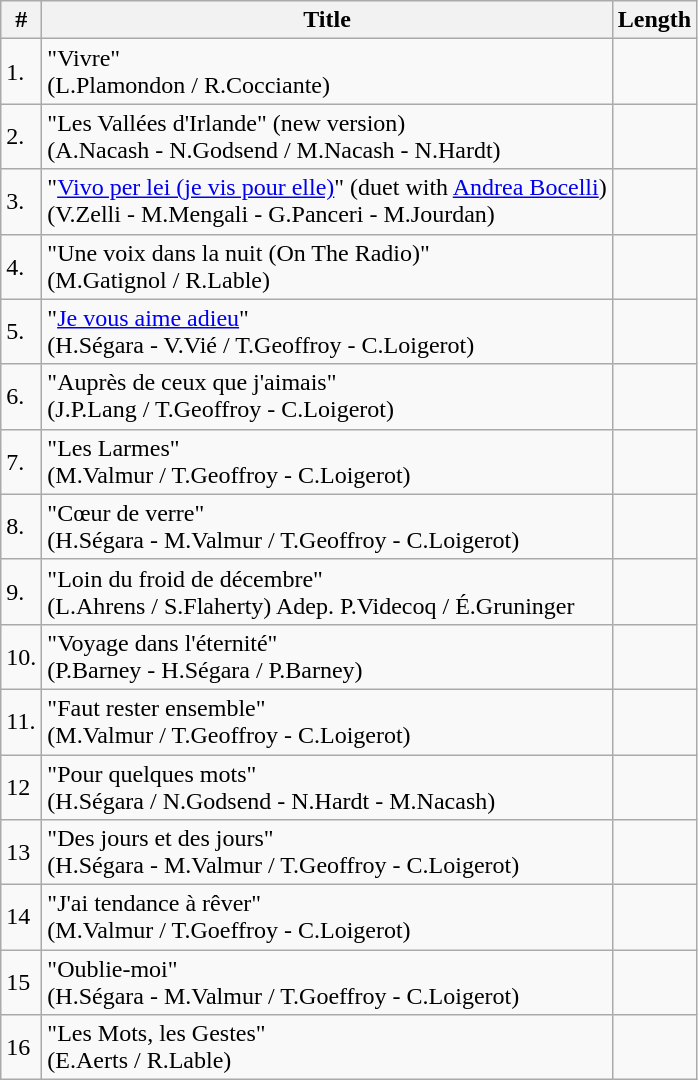<table class="wikitable">
<tr>
<th>#</th>
<th>Title</th>
<th>Length</th>
</tr>
<tr>
<td>1.</td>
<td>"Vivre" <br>(L.Plamondon / R.Cocciante)</td>
<td></td>
</tr>
<tr>
<td>2.</td>
<td>"Les Vallées d'Irlande" (new version) <br>(A.Nacash - N.Godsend / M.Nacash - N.Hardt)</td>
<td></td>
</tr>
<tr>
<td>3.</td>
<td>"<a href='#'>Vivo per lei (je vis pour elle)</a>" (duet with <a href='#'>Andrea Bocelli</a>)<br>(V.Zelli - M.Mengali - G.Panceri - M.Jourdan)</td>
<td></td>
</tr>
<tr>
<td>4.</td>
<td>"Une voix dans la nuit (On The Radio)" <br>(M.Gatignol / R.Lable)</td>
<td></td>
</tr>
<tr>
<td>5.</td>
<td>"<a href='#'>Je vous aime adieu</a>" <br>(H.Ségara - V.Vié / T.Geoffroy - C.Loigerot)</td>
<td></td>
</tr>
<tr>
<td>6.</td>
<td>"Auprès de ceux que j'aimais" <br>(J.P.Lang / T.Geoffroy - C.Loigerot)</td>
<td></td>
</tr>
<tr>
<td>7.</td>
<td>"Les Larmes" <br>(M.Valmur / T.Geoffroy - C.Loigerot)</td>
<td></td>
</tr>
<tr>
<td>8.</td>
<td>"Cœur de verre" <br>(H.Ségara - M.Valmur / T.Geoffroy - C.Loigerot)</td>
<td></td>
</tr>
<tr>
<td>9.</td>
<td>"Loin du froid de décembre" <br>(L.Ahrens / S.Flaherty) Adep. P.Videcoq / É.Gruninger</td>
<td></td>
</tr>
<tr>
<td>10.</td>
<td>"Voyage dans l'éternité" <br>(P.Barney - H.Ségara / P.Barney)</td>
<td></td>
</tr>
<tr>
<td>11.</td>
<td>"Faut rester ensemble" <br>(M.Valmur / T.Geoffroy - C.Loigerot)</td>
<td></td>
</tr>
<tr>
<td>12</td>
<td>"Pour quelques mots" <br>(H.Ségara / N.Godsend - N.Hardt - M.Nacash)</td>
<td></td>
</tr>
<tr>
<td>13</td>
<td>"Des jours et des jours" <br>(H.Ségara - M.Valmur / T.Geoffroy - C.Loigerot)</td>
<td></td>
</tr>
<tr>
<td>14</td>
<td>"J'ai tendance à rêver" <br>(M.Valmur / T.Goeffroy - C.Loigerot)</td>
<td></td>
</tr>
<tr>
<td>15</td>
<td>"Oublie-moi" <br>(H.Ségara - M.Valmur / T.Goeffroy - C.Loigerot)</td>
<td></td>
</tr>
<tr>
<td>16</td>
<td>"Les Mots, les Gestes" <br>(E.Aerts / R.Lable)</td>
<td></td>
</tr>
</table>
